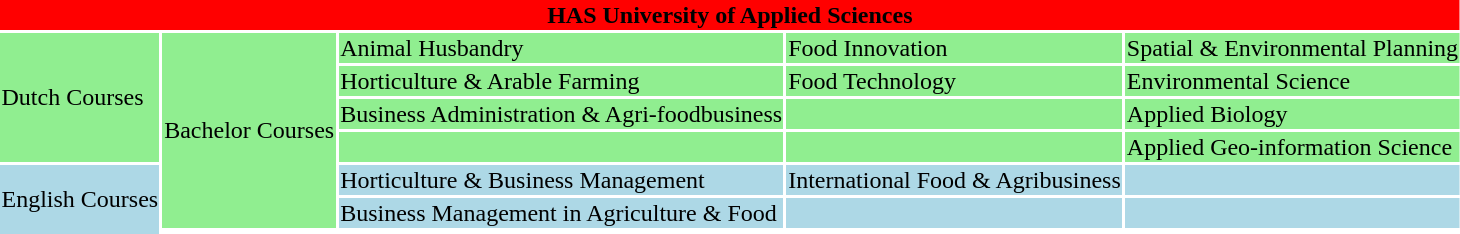<table>
<tr>
<td colspan="5" style="background:red" align="center"><strong>HAS University of Applied Sciences</strong></td>
</tr>
<tr bgcolor="lightgreen">
<td rowspan="4">Dutch Courses</td>
<td rowspan="6">Bachelor Courses</td>
<td>Animal Husbandry</td>
<td>Food Innovation</td>
<td>Spatial & Environmental Planning</td>
</tr>
<tr bgcolor="lightgreen">
<td>Horticulture & Arable Farming</td>
<td>Food Technology</td>
<td>Environmental Science</td>
</tr>
<tr bgcolor="lightgreen">
<td>Business Administration & Agri-foodbusiness</td>
<td></td>
<td>Applied Biology</td>
</tr>
<tr bgcolor="lightgreen">
<td></td>
<td></td>
<td>Applied Geo-information Science</td>
</tr>
<tr bgcolor="lightblue">
<td rowspan="5">English Courses</td>
<td>Horticulture & Business Management</td>
<td>International Food & Agribusiness</td>
<td></td>
</tr>
<tr bgcolor="lightblue">
<td>Business Management in Agriculture & Food</td>
<td></td>
<td></td>
</tr>
<tr bgcolor="lightblue">
</tr>
<tr bgcolor="purple">
</tr>
</table>
